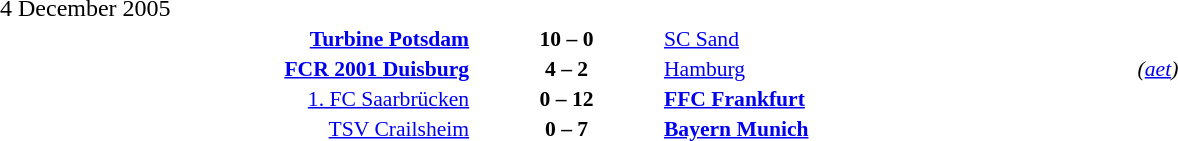<table width=100% cellspacing=1>
<tr>
<th width=25%></th>
<th width=10%></th>
<th width=25%></th>
<th></th>
</tr>
<tr>
<td>4 December 2005</td>
</tr>
<tr style=font-size:90%>
<td align=right><strong><a href='#'>Turbine Potsdam</a></strong></td>
<td align=center><strong>10 – 0</strong></td>
<td><a href='#'>SC Sand</a></td>
</tr>
<tr style=font-size:90%>
<td align=right><strong><a href='#'>FCR 2001 Duisburg</a></strong></td>
<td align=center><strong>4 – 2</strong></td>
<td><a href='#'>Hamburg</a></td>
<td><em>(<a href='#'>aet</a>)</em></td>
</tr>
<tr style=font-size:90%>
<td align=right><a href='#'>1. FC Saarbrücken</a></td>
<td align=center><strong>0 – 12</strong></td>
<td><strong><a href='#'>FFC Frankfurt</a></strong></td>
</tr>
<tr style=font-size:90%>
<td align=right><a href='#'>TSV Crailsheim</a></td>
<td align=center><strong>0 – 7</strong></td>
<td><strong><a href='#'>Bayern Munich</a></strong></td>
</tr>
</table>
